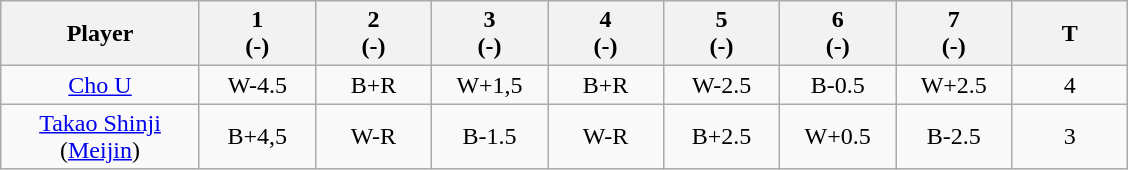<table class="wikitable" style="text-align:center;">
<tr>
<th width=125>Player</th>
<th width=70>1 <br>(-)</th>
<th width=70>2 <br>(-)</th>
<th width=70>3 <br>(-)</th>
<th width=70>4 <br>(-)</th>
<th width=70>5 <br>(-)</th>
<th width=70>6 <br>(-)</th>
<th width=70>7 <br>(-)</th>
<th width=70>T</th>
</tr>
<tr>
<td><a href='#'>Cho U</a></td>
<td>W-4.5</td>
<td>B+R</td>
<td>W+1,5</td>
<td>B+R</td>
<td>W-2.5</td>
<td>B-0.5</td>
<td>W+2.5</td>
<td>4</td>
</tr>
<tr>
<td><a href='#'>Takao Shinji</a> (<a href='#'>Meijin</a>)</td>
<td>B+4,5</td>
<td>W-R</td>
<td>B-1.5</td>
<td>W-R</td>
<td>B+2.5</td>
<td>W+0.5</td>
<td>B-2.5</td>
<td>3</td>
</tr>
</table>
